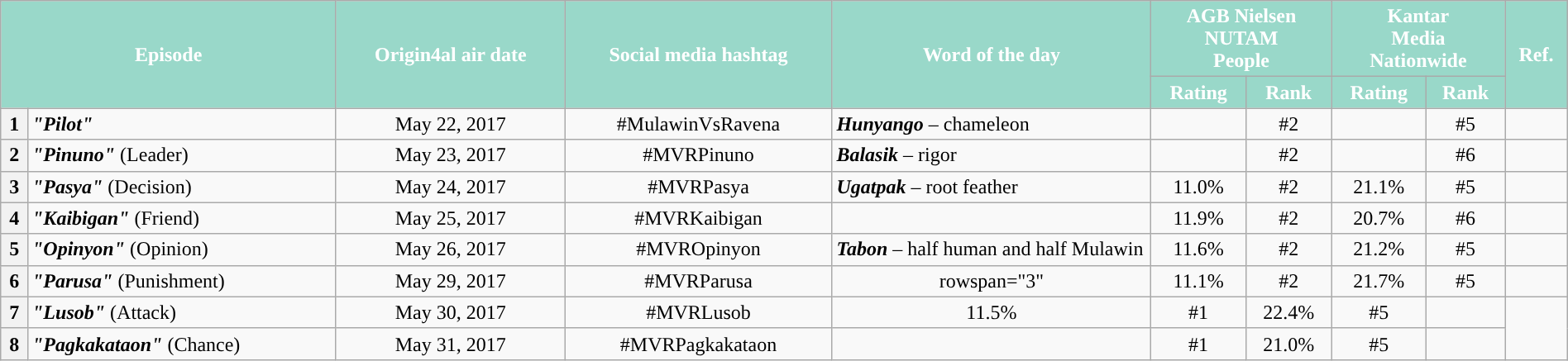<table class="wikitable" style="text-align:center; font-size:100%; line-height:18px;"  width="100%">
<tr>
<th colspan="2" rowspan="2" style="background:#99D8C9; color:#ffffff">Episode</th>
<th rowspan="2" style="background:#99D8C9; color:#ffffff">Origin4al air date</th>
<th rowspan="2" style="background:#99D8C9; color:#ffffff">Social media hashtag</th>
<th rowspan="2" style="background:#99D8C9; width:250px; color:#ffffff">Word of the day</th>
<th colspan="2" style="background:#99D8C9; color:#ffffff">AGB Nielsen <br>NUTAM<br>People</th>
<th colspan="2" style="background:#99D8C9; color:#ffffff">Kantar<br>Media<br>Nationwide</th>
<th rowspan="2" style="background:#99D8C9; color:#ffffff">Ref.</th>
</tr>
<tr>
<th style="background-color:#99D8C9; color:#ffffff;">Rating</th>
<th style="background-color:#99D8C9; color:#ffffff;">Rank</th>
<th style="background-color:#99D8C9; color:#ffffff;">Rating</th>
<th style="background-color:#99D8C9; color:#ffffff;">Rank</th>
</tr>
<tr>
<th>1</th>
<td style="text-align: left;"><strong><em>"Pilot"</em></strong></td>
<td>May 22, 2017</td>
<td>#MulawinVsRavena</td>
<td style="text-align: left;"><strong><em>Hunyango</em></strong> – chameleon</td>
<td></td>
<td>#2</td>
<td></td>
<td>#5</td>
<td></td>
</tr>
<tr>
<th>2</th>
<td style="text-align: left;"><strong><em>"Pinuno"</em></strong> (Leader)</td>
<td>May 23, 2017</td>
<td>#MVRPinuno</td>
<td style="text-align: left;"><strong><em>Balasik</em></strong> – rigor</td>
<td></td>
<td>#2</td>
<td></td>
<td>#6</td>
<td></td>
</tr>
<tr>
<th>3</th>
<td style="text-align: left;"><strong><em>"Pasya"</em></strong> (Decision)</td>
<td>May 24, 2017</td>
<td>#MVRPasya</td>
<td style="text-align: left;"><strong><em>Ugatpak</em></strong> – root feather</td>
<td>11.0%</td>
<td>#2</td>
<td>21.1%</td>
<td>#5</td>
<td></td>
</tr>
<tr>
<th>4</th>
<td style="text-align: left;"><strong><em>"Kaibigan"</em></strong> (Friend)</td>
<td>May 25, 2017</td>
<td>#MVRKaibigan</td>
<td></td>
<td>11.9%</td>
<td>#2</td>
<td>20.7%</td>
<td>#6</td>
<td></td>
</tr>
<tr>
<th>5</th>
<td style="text-align: left;"><strong><em>"Opinyon"</em></strong> (Opinion)</td>
<td>May 26, 2017</td>
<td>#MVROpinyon</td>
<td style="text-align: left;"><strong><em>Tabon</em></strong> – half human and half Mulawin</td>
<td>11.6%</td>
<td>#2</td>
<td>21.2%</td>
<td>#5</td>
<td></td>
</tr>
<tr>
<th>6</th>
<td style="text-align: left;"><strong><em>"Parusa"</em></strong> (Punishment)</td>
<td>May 29, 2017</td>
<td>#MVRParusa</td>
<td>rowspan="3" </td>
<td>11.1%</td>
<td>#2</td>
<td>21.7%</td>
<td>#5</td>
<td></td>
</tr>
<tr>
<th>7</th>
<td style="text-align: left;"><strong><em>"Lusob"</em></strong> (Attack)</td>
<td>May 30, 2017</td>
<td>#MVRLusob</td>
<td>11.5%</td>
<td>#1</td>
<td>22.4%</td>
<td>#5</td>
<td></td>
</tr>
<tr>
<th>8</th>
<td style="text-align: left;"><strong><em>"Pagkakataon"</em></strong> (Chance)</td>
<td>May 31, 2017</td>
<td>#MVRPagkakataon</td>
<td></td>
<td>#1</td>
<td>21.0%</td>
<td>#5</td>
<td></td>
</tr>
</table>
